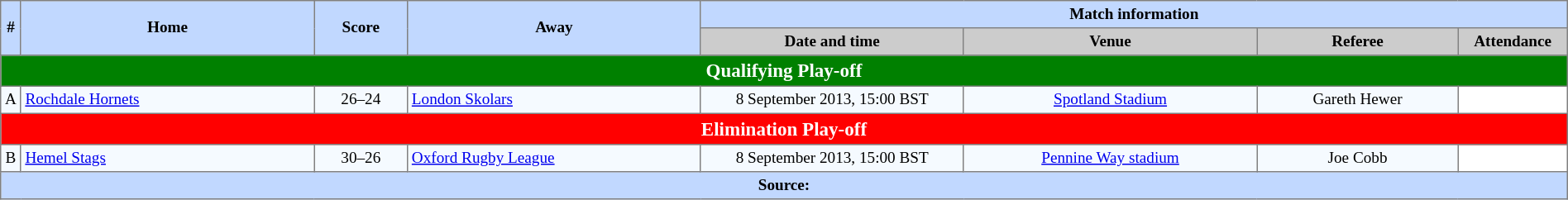<table border=1 style="border-collapse:collapse; font-size:80%; text-align:center;" cellpadding=3 cellspacing=0 width=100%>
<tr bgcolor=#C1D8FF>
<th rowspan=2>#</th>
<th rowspan=2 width=19%>Home</th>
<th rowspan=2 width=6%>Score</th>
<th rowspan=2 width=19%>Away</th>
<th colspan=6>Match information</th>
</tr>
<tr bgcolor=#CCCCCC>
<th width=17%>Date and time</th>
<th width=19%>Venue</th>
<th width=13%>Referee</th>
<th width=7%>Attendance</th>
</tr>
<tr>
<td style="background:green; color:white" align=center colspan=9><big><strong>Qualifying Play-off</strong></big></td>
</tr>
<tr bgcolor=#F5FAFF>
<td>A</td>
<td align=left> <a href='#'>Rochdale Hornets</a></td>
<td>26–24</td>
<td align=left> <a href='#'>London Skolars</a></td>
<td>8 September 2013, 15:00 BST</td>
<td><a href='#'>Spotland Stadium</a></td>
<td>Gareth Hewer</td>
</tr>
<tr>
<td style="background:red; color:white" align=center colspan=9><big><strong>Elimination Play-off</strong></big></td>
</tr>
<tr bgcolor=#F5FAFF>
<td>B</td>
<td align=left> <a href='#'>Hemel Stags</a></td>
<td>30–26</td>
<td align=left> <a href='#'>Oxford Rugby League</a></td>
<td>8 September 2013, 15:00 BST</td>
<td><a href='#'>Pennine Way stadium</a></td>
<td>Joe Cobb</td>
</tr>
<tr bgcolor=#C1D8FF>
<th colspan="10">Source:</th>
</tr>
</table>
